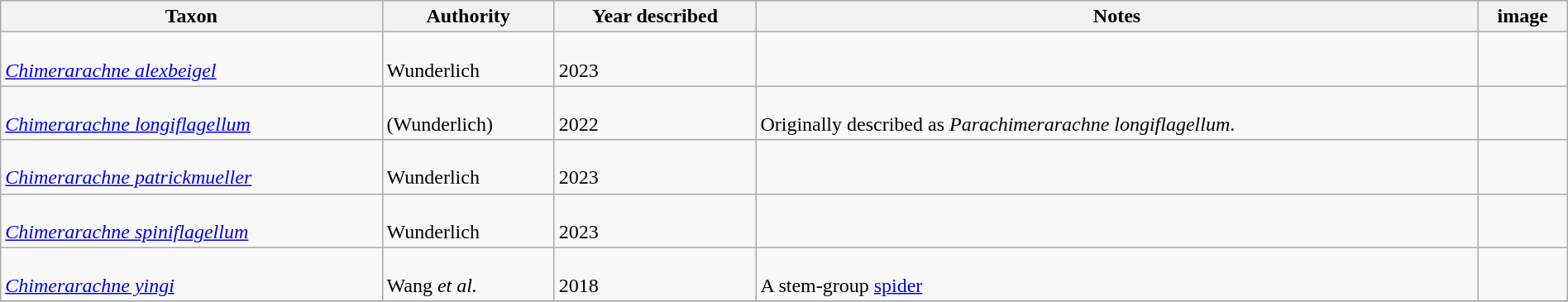<table class="wikitable sortable" align="center" width="100%">
<tr>
<th>Taxon</th>
<th>Authority</th>
<th>Year described</th>
<th>Notes</th>
<th>image</th>
</tr>
<tr>
<td><br><em><a href='#'>Chimerarachne alexbeigel</a></em></td>
<td><br>Wunderlich</td>
<td><br>2023</td>
<td></td>
<td></td>
</tr>
<tr>
<td><br><em><a href='#'>Chimerarachne longiflagellum</a></em></td>
<td><br>(Wunderlich)</td>
<td><br>2022</td>
<td><br>Originally described as <em>Parachimerarachne longiflagellum</em>.</td>
<td></td>
</tr>
<tr>
<td><br><em><a href='#'>Chimerarachne patrickmueller</a></em></td>
<td><br>Wunderlich</td>
<td><br>2023</td>
<td></td>
<td></td>
</tr>
<tr>
<td><br><em><a href='#'>Chimerarachne spiniflagellum</a></em></td>
<td><br>Wunderlich</td>
<td><br>2023</td>
<td></td>
<td></td>
</tr>
<tr>
<td><br><em><a href='#'>Chimerarachne yingi</a></em></td>
<td><br>Wang <em>et al.</em></td>
<td><br>2018</td>
<td><br>A stem-group <a href='#'>spider</a></td>
<td><br></td>
</tr>
<tr>
</tr>
</table>
